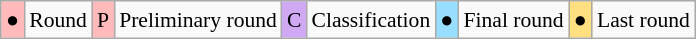<table class="wikitable" style="margin:0.5em auto; font-size:90%; line-height:1.25em;">
<tr>
<td bgcolor="#FFBBBB" align=center>●</td>
<td>Round</td>
<td bgcolor="#FFBBBB" align=center>P</td>
<td>Preliminary round</td>
<td bgcolor="#D0A9F5" align=center>C</td>
<td>Classification</td>
<td bgcolor="#97DEFF" align=center>●</td>
<td>Final round</td>
<td bgcolor="#FFDF80" align=center>●</td>
<td>Last round</td>
</tr>
</table>
